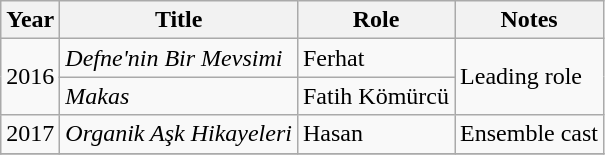<table class="wikitable">
<tr>
<th>Year</th>
<th>Title</th>
<th>Role</th>
<th>Notes</th>
</tr>
<tr>
<td rowspan=2>2016</td>
<td><em>Defne'nin Bir Mevsimi</em></td>
<td>Ferhat</td>
<td rowspan="2">Leading role</td>
</tr>
<tr>
<td><em>Makas</em></td>
<td>Fatih Kömürcü</td>
</tr>
<tr>
<td>2017</td>
<td><em>Organik Aşk Hikayeleri</em></td>
<td>Hasan</td>
<td>Ensemble cast</td>
</tr>
<tr>
</tr>
</table>
